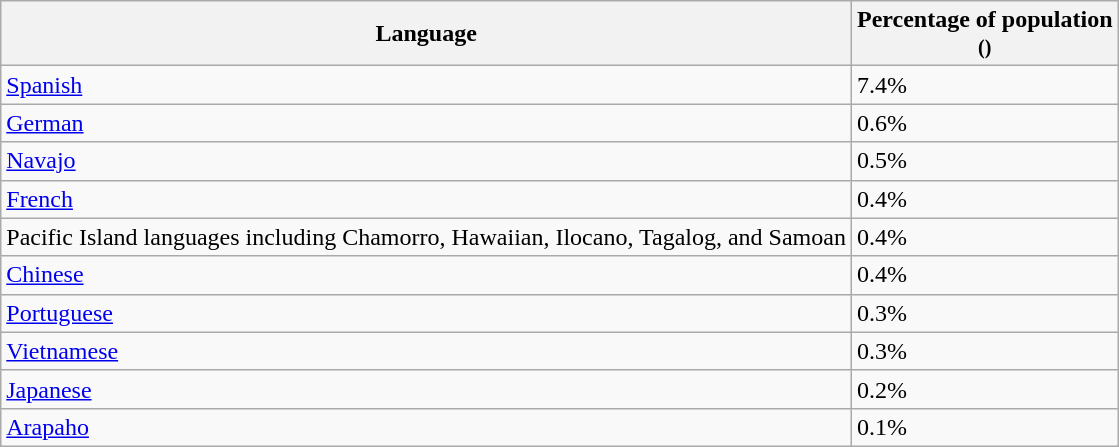<table class="wikitable sortable" style="margin-left:1em; float:center">
<tr>
<th>Language</th>
<th>Percentage of population<br><small>()</small></th>
</tr>
<tr>
<td><a href='#'>Spanish</a></td>
<td>7.4%</td>
</tr>
<tr>
<td><a href='#'>German</a></td>
<td>0.6%</td>
</tr>
<tr>
<td><a href='#'>Navajo</a></td>
<td>0.5%</td>
</tr>
<tr>
<td><a href='#'>French</a></td>
<td>0.4%</td>
</tr>
<tr>
<td>Pacific Island languages including Chamorro, Hawaiian, Ilocano, Tagalog, and Samoan</td>
<td>0.4%</td>
</tr>
<tr>
<td><a href='#'>Chinese</a></td>
<td>0.4%</td>
</tr>
<tr>
<td><a href='#'>Portuguese</a></td>
<td>0.3%</td>
</tr>
<tr>
<td><a href='#'>Vietnamese</a></td>
<td>0.3%</td>
</tr>
<tr>
<td><a href='#'>Japanese</a></td>
<td>0.2%</td>
</tr>
<tr>
<td><a href='#'>Arapaho</a></td>
<td>0.1%</td>
</tr>
</table>
